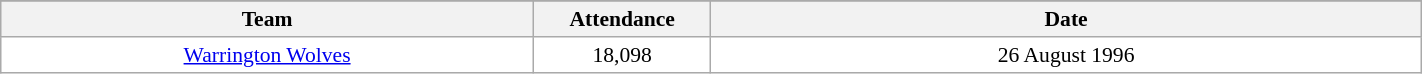<table class="wikitable sortable" width="75%" style="font-size:90%">
<tr bgcolor="#efefef">
</tr>
<tr bgcolor="#efefef">
<th width=30%>Team</th>
<th width=10%>Attendance</th>
<th width=40%>Date</th>
</tr>
<tr bgcolor=#FFFFFF>
<td align=center><a href='#'>Warrington Wolves</a></td>
<td align=center>18,098</td>
<td align=center>26 August 1996</td>
</tr>
</table>
